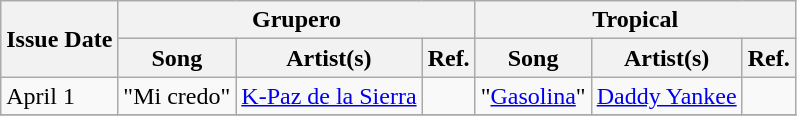<table class="wikitable">
<tr>
<th style="text-align: center;" rowspan="2">Issue Date</th>
<th style="text-align: center;" colspan="3">Grupero</th>
<th style="text-align: center;" colspan="3">Tropical</th>
</tr>
<tr>
<th>Song</th>
<th>Artist(s)</th>
<th>Ref.</th>
<th>Song</th>
<th>Artist(s)</th>
<th>Ref.</th>
</tr>
<tr>
<td>April 1</td>
<td align="center">"Mi credo"</td>
<td align="center"><a href='#'>K-Paz de la Sierra</a></td>
<td align="center"></td>
<td align="center">"<a href='#'>Gasolina</a>"</td>
<td align="center"><a href='#'>Daddy Yankee</a></td>
<td align="center"></td>
</tr>
<tr>
</tr>
</table>
